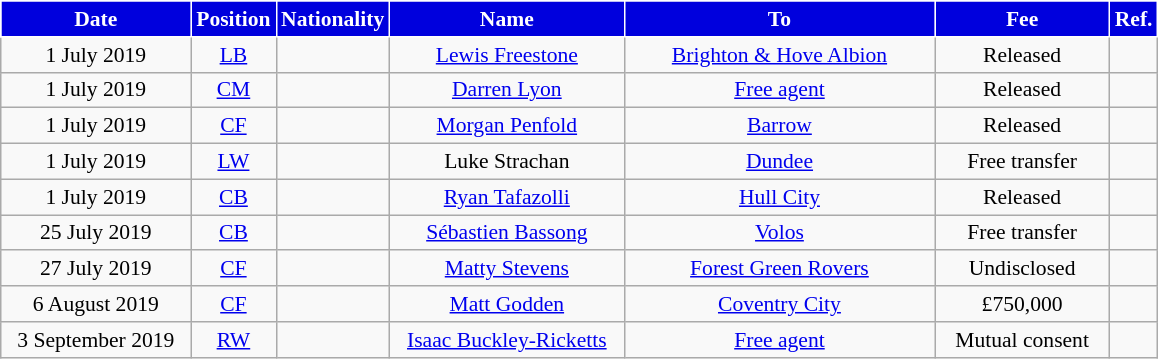<table class="wikitable"  style="text-align:center; font-size:90%; ">
<tr>
<th style="background:#0000dd;color:#ffffff;border:1px solid #ffffff; width:120px;">Date</th>
<th style="background:#0000dd;color:#ffffff;border:1px solid #ffffff; width:50px;">Position</th>
<th style="background:#0000dd;color:#ffffff;border:1px solid #ffffff; width:50px;">Nationality</th>
<th style="background:#0000dd;color:#ffffff;border:1px solid #ffffff; width:150px;">Name</th>
<th style="background:#0000dd;color:#ffffff;border:1px solid #ffffff; width:200px;">To</th>
<th style="background:#0000dd;color:#ffffff;border:1px solid #ffffff; width:110px;">Fee</th>
<th style="background:#0000dd;color:#ffffff;border:1px solid #ffffff; width:25px;">Ref.</th>
</tr>
<tr>
<td>1 July 2019</td>
<td><a href='#'>LB</a></td>
<td></td>
<td><a href='#'>Lewis Freestone</a></td>
<td> <a href='#'>Brighton & Hove Albion</a></td>
<td>Released</td>
<td></td>
</tr>
<tr>
<td>1 July 2019</td>
<td><a href='#'>CM</a></td>
<td></td>
<td><a href='#'>Darren Lyon</a></td>
<td> <a href='#'>Free agent</a></td>
<td>Released</td>
<td></td>
</tr>
<tr>
<td>1 July 2019</td>
<td><a href='#'>CF</a></td>
<td></td>
<td><a href='#'>Morgan Penfold</a></td>
<td> <a href='#'>Barrow</a></td>
<td>Released</td>
<td></td>
</tr>
<tr>
<td>1 July 2019</td>
<td><a href='#'>LW</a></td>
<td></td>
<td>Luke Strachan</td>
<td> <a href='#'>Dundee</a></td>
<td>Free transfer</td>
<td></td>
</tr>
<tr>
<td>1 July 2019</td>
<td><a href='#'>CB</a></td>
<td></td>
<td><a href='#'>Ryan Tafazolli</a></td>
<td> <a href='#'>Hull City</a></td>
<td>Released</td>
<td></td>
</tr>
<tr>
<td>25 July 2019</td>
<td><a href='#'>CB</a></td>
<td></td>
<td><a href='#'>Sébastien Bassong</a></td>
<td> <a href='#'>Volos</a></td>
<td>Free transfer</td>
<td></td>
</tr>
<tr>
<td>27 July 2019</td>
<td><a href='#'>CF</a></td>
<td></td>
<td><a href='#'>Matty Stevens</a></td>
<td> <a href='#'>Forest Green Rovers</a></td>
<td>Undisclosed</td>
<td></td>
</tr>
<tr>
<td>6 August 2019</td>
<td><a href='#'>CF</a></td>
<td></td>
<td><a href='#'>Matt Godden</a></td>
<td> <a href='#'>Coventry City</a></td>
<td>£750,000</td>
<td></td>
</tr>
<tr>
<td>3 September 2019</td>
<td><a href='#'>RW</a></td>
<td></td>
<td><a href='#'>Isaac Buckley-Ricketts</a></td>
<td> <a href='#'>Free agent</a></td>
<td>Mutual consent</td>
<td></td>
</tr>
</table>
